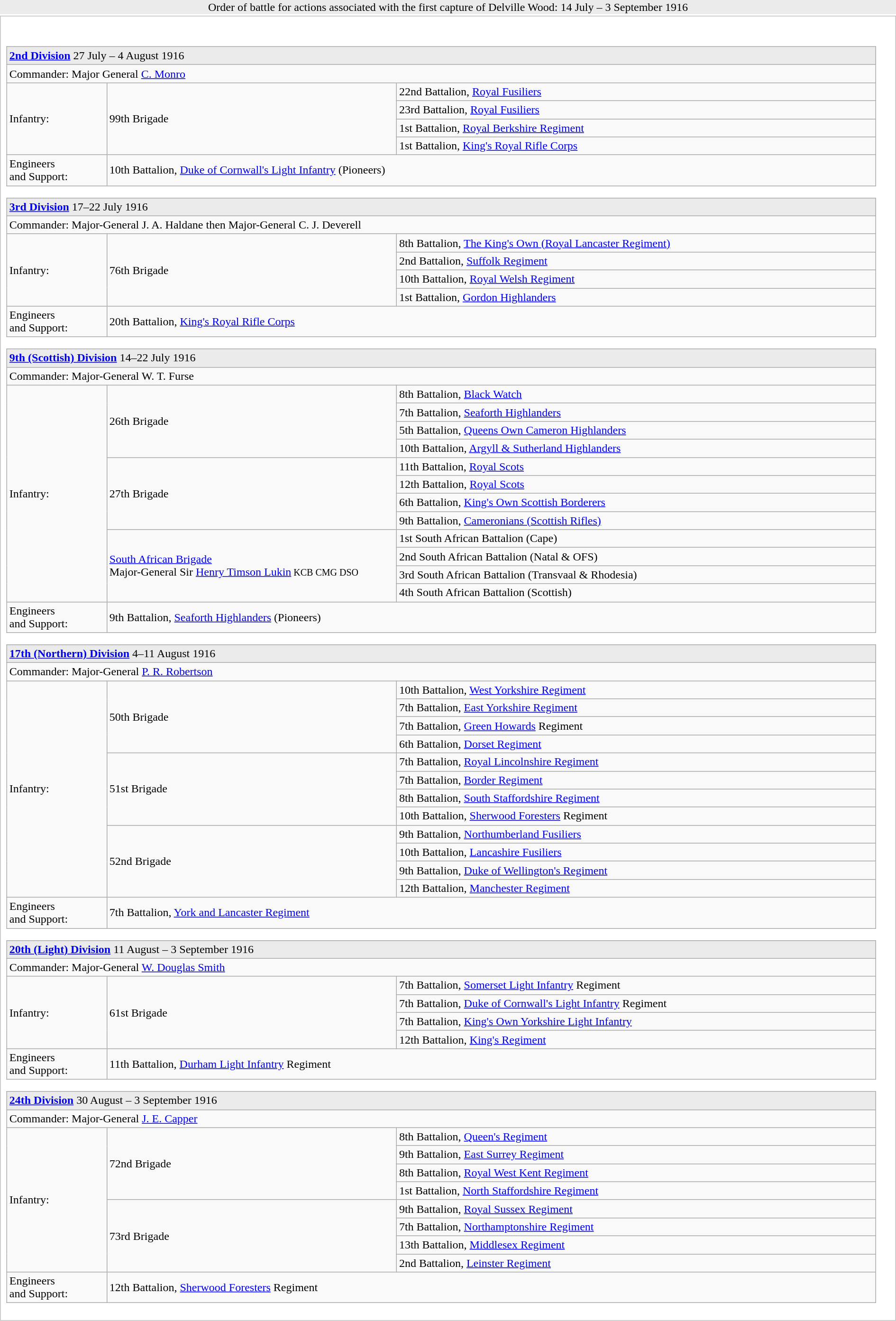<table class="toccolours" style="width:100%;border:0; margin-top:0.2em;">
<tr>
<th style="background:#ebebeb; font-weight:normal;">Order of battle for actions associated with the first capture of Delville Wood: 14 July – 3 September 1916</th>
</tr>
<tr>
<td style="border:solid 1px silver; padding:8px; background:white;"><br><table class="wikitable">
<tr>
<td style="background:#EBEBEB;" colspan="3"> <strong><a href='#'>2nd Division</a></strong> 27 July – 4 August 1916</td>
</tr>
<tr>
<td colspan="3">Commander: Major General <a href='#'>C. Monro</a></td>
</tr>
<tr>
<td style="width:100pt;" rowspan="4">Infantry:</td>
<td style="width:300pt;" rowspan="4">99th Brigade</td>
<td style="width:500pt;">22nd Battalion, <a href='#'>Royal Fusiliers</a></td>
</tr>
<tr>
<td>23rd Battalion, <a href='#'>Royal Fusiliers</a></td>
</tr>
<tr>
<td>1st Battalion, <a href='#'>Royal Berkshire Regiment</a></td>
</tr>
<tr>
<td>1st Battalion, <a href='#'>King's Royal Rifle Corps</a></td>
</tr>
<tr>
<td>Engineers<br>and Support:</td>
<td colspan="2">10th Battalion, <a href='#'>Duke of Cornwall's Light Infantry</a> (Pioneers)</td>
</tr>
</table>
<table class="wikitable">
<tr>
<td style="background:#EBEBEB;" colspan="3"> <strong><a href='#'>3rd Division</a>  </strong> 17–22 July 1916</td>
</tr>
<tr>
<td colspan="3">Commander: Major-General J. A. Haldane then Major-General C. J. Deverell</td>
</tr>
<tr>
<td style="width:100pt;" rowspan="4">Infantry:</td>
<td style="width:300pt;" rowspan="4">76th Brigade</td>
<td style="width:500pt;">8th Battalion, <a href='#'>The King's Own (Royal Lancaster Regiment)</a></td>
</tr>
<tr>
<td>2nd Battalion, <a href='#'>Suffolk Regiment</a></td>
</tr>
<tr>
<td>10th Battalion, <a href='#'>Royal Welsh Regiment</a></td>
</tr>
<tr>
<td>1st Battalion, <a href='#'>Gordon Highlanders</a></td>
</tr>
<tr>
<td>Engineers<br>and Support:</td>
<td colspan="2">20th Battalion, <a href='#'>King's Royal Rifle Corps</a></td>
</tr>
</table>
<table class="wikitable">
<tr>
<td style="background:#EBEBEB;" colspan="3"><strong><a href='#'>9th (Scottish) Division</a></strong> 14–22 July 1916</td>
</tr>
<tr>
<td colspan="3">Commander: Major-General W. T. Furse</td>
</tr>
<tr>
<td style="width:100pt;" rowspan="12">Infantry:</td>
<td style="width:300pt;" rowspan="4"> 26th Brigade</td>
<td style="width:500pt;">8th Battalion, <a href='#'>Black Watch</a></td>
</tr>
<tr>
<td>7th Battalion, <a href='#'>Seaforth Highlanders</a></td>
</tr>
<tr>
<td>5th Battalion, <a href='#'>Queens Own Cameron Highlanders</a></td>
</tr>
<tr>
<td>10th Battalion, <a href='#'>Argyll & Sutherland Highlanders</a></td>
</tr>
<tr>
<td rowspan="4"> 27th Brigade</td>
<td>11th Battalion, <a href='#'>Royal Scots</a></td>
</tr>
<tr>
<td>12th Battalion, <a href='#'>Royal Scots</a></td>
</tr>
<tr>
<td>6th Battalion, <a href='#'>King's Own Scottish Borderers</a></td>
</tr>
<tr>
<td>9th Battalion, <a href='#'>Cameronians (Scottish Rifles)</a></td>
</tr>
<tr>
<td rowspan="4"> <a href='#'>South African Brigade</a><br> Major-General Sir <a href='#'>Henry Timson Lukin</a><small> KCB CMG DSO</small></td>
<td>1st South African Battalion (Cape)</td>
</tr>
<tr>
<td>2nd South African Battalion (Natal & OFS)</td>
</tr>
<tr>
<td>3rd South African Battalion (Transvaal & Rhodesia)</td>
</tr>
<tr>
<td>4th South African Battalion (Scottish)</td>
</tr>
<tr>
<td>Engineers<br>and Support:</td>
<td colspan="2">9th Battalion, <a href='#'>Seaforth Highlanders</a> (Pioneers)</td>
</tr>
</table>
<table class="wikitable">
<tr>
<td style="background:#EBEBEB;" colspan="3"> <strong><a href='#'>17th (Northern) Division</a></strong> 4–11 August 1916</td>
</tr>
<tr>
<td colspan="3">Commander: Major-General <a href='#'>P. R. Robertson</a></td>
</tr>
<tr>
<td style="width:100pt;" rowspan="12">Infantry:</td>
<td style="width:300pt;" rowspan="4">50th Brigade</td>
<td style="width:500pt;">10th Battalion, <a href='#'>West Yorkshire Regiment</a></td>
</tr>
<tr>
<td>7th Battalion, <a href='#'>East Yorkshire Regiment</a></td>
</tr>
<tr>
<td>7th Battalion, <a href='#'>Green Howards</a> Regiment</td>
</tr>
<tr>
<td>6th Battalion, <a href='#'>Dorset Regiment</a></td>
</tr>
<tr>
<td rowspan="4">51st Brigade</td>
<td>7th Battalion, <a href='#'>Royal Lincolnshire Regiment</a></td>
</tr>
<tr>
<td>7th Battalion, <a href='#'>Border Regiment</a></td>
</tr>
<tr>
<td>8th Battalion, <a href='#'>South Staffordshire Regiment</a></td>
</tr>
<tr>
<td>10th Battalion, <a href='#'>Sherwood Foresters</a> Regiment</td>
</tr>
<tr>
<td rowspan="4">52nd Brigade</td>
<td>9th Battalion, <a href='#'>Northumberland Fusiliers</a></td>
</tr>
<tr>
<td>10th Battalion, <a href='#'>Lancashire Fusiliers</a></td>
</tr>
<tr>
<td>9th Battalion, <a href='#'>Duke of Wellington's Regiment</a></td>
</tr>
<tr>
<td>12th Battalion, <a href='#'>Manchester Regiment</a></td>
</tr>
<tr>
<td>Engineers<br>and Support:</td>
<td colspan="2">7th Battalion, <a href='#'>York and Lancaster Regiment</a></td>
</tr>
</table>
<table class="wikitable">
<tr>
<td style="background:#EBEBEB;" colspan="3"> <strong><a href='#'>20th (Light) Division</a></strong>  11 August – 3 September 1916</td>
</tr>
<tr>
<td colspan="3">Commander: Major-General <a href='#'>W. Douglas Smith</a></td>
</tr>
<tr>
<td style="width:100pt;" rowspan="4">Infantry:</td>
<td style="width:300pt;" rowspan="4">61st Brigade</td>
<td style="width:500pt;">7th Battalion, <a href='#'>Somerset Light Infantry</a> Regiment</td>
</tr>
<tr>
<td>7th Battalion, <a href='#'>Duke of Cornwall's Light Infantry</a> Regiment</td>
</tr>
<tr>
<td>7th Battalion, <a href='#'>King's Own Yorkshire Light Infantry</a></td>
</tr>
<tr>
<td>12th Battalion, <a href='#'>King's Regiment</a></td>
</tr>
<tr>
<td>Engineers<br>and Support:</td>
<td colspan="2">11th Battalion, <a href='#'>Durham Light Infantry</a> Regiment</td>
</tr>
</table>
<table class="wikitable">
<tr>
<td style="background:#EBEBEB;" colspan="3"> <strong><a href='#'>24th Division</a></strong> 30 August – 3 September 1916</td>
</tr>
<tr>
<td colspan="3">Commander: Major-General <a href='#'>J. E. Capper</a></td>
</tr>
<tr>
<td style="width:100pt;" rowspan="8">Infantry:</td>
<td style="width:300pt;" rowspan="4">72nd Brigade</td>
<td style="width:500pt;">8th Battalion, <a href='#'>Queen's Regiment</a></td>
</tr>
<tr>
<td>9th Battalion, <a href='#'>East Surrey Regiment</a></td>
</tr>
<tr>
<td>8th Battalion, <a href='#'>Royal West Kent Regiment</a></td>
</tr>
<tr>
<td>1st Battalion, <a href='#'>North Staffordshire Regiment</a></td>
</tr>
<tr>
<td rowspan="4">73rd Brigade</td>
<td>9th Battalion, <a href='#'>Royal Sussex Regiment</a></td>
</tr>
<tr>
<td>7th Battalion, <a href='#'>Northamptonshire Regiment</a></td>
</tr>
<tr>
<td>13th Battalion, <a href='#'>Middlesex Regiment</a></td>
</tr>
<tr>
<td>2nd Battalion, <a href='#'>Leinster Regiment</a></td>
</tr>
<tr>
<td>Engineers<br>and Support:</td>
<td colspan="2">12th Battalion, <a href='#'>Sherwood Foresters</a> Regiment</td>
</tr>
</table>
</td>
</tr>
</table>
